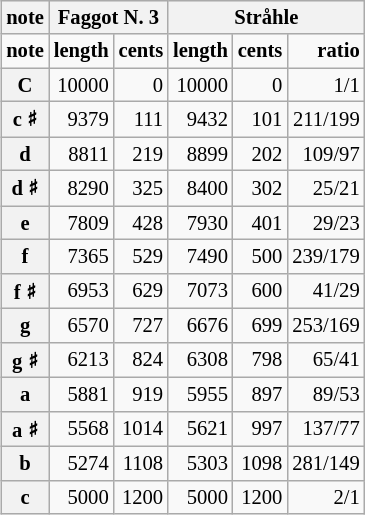<table class="wikitable" border="1" style="text-align:right; font-size:86%" align = "right">
<tr>
<th>note</th>
<th colspan = "2">Faggot N. 3</th>
<th colspan = "3">Stråhle</th>
</tr>
<tr>
<td><strong>note</strong></td>
<td><strong>length</strong></td>
<td><strong>cents</strong></td>
<td><strong>length</strong></td>
<td><strong>cents</strong></td>
<td><strong>ratio</strong></td>
</tr>
<tr>
<th>C</th>
<td>10000</td>
<td>0</td>
<td>10000</td>
<td>0</td>
<td>1/1</td>
</tr>
<tr>
<th>c ♯</th>
<td>9379</td>
<td>111</td>
<td>9432</td>
<td>101</td>
<td>211/199</td>
</tr>
<tr>
<th>d</th>
<td>8811</td>
<td>219</td>
<td>8899</td>
<td>202</td>
<td>109/97</td>
</tr>
<tr>
<th>d ♯</th>
<td>8290</td>
<td>325</td>
<td>8400</td>
<td>302</td>
<td>25/21</td>
</tr>
<tr>
<th>e</th>
<td>7809</td>
<td>428</td>
<td>7930</td>
<td>401</td>
<td>29/23</td>
</tr>
<tr>
<th>f</th>
<td>7365</td>
<td>529</td>
<td>7490</td>
<td>500</td>
<td>239/179</td>
</tr>
<tr>
<th>f ♯</th>
<td>6953</td>
<td>629</td>
<td>7073</td>
<td>600</td>
<td>41/29</td>
</tr>
<tr>
<th>g</th>
<td>6570</td>
<td>727</td>
<td>6676</td>
<td>699</td>
<td>253/169</td>
</tr>
<tr>
<th>g ♯</th>
<td>6213</td>
<td>824</td>
<td>6308</td>
<td>798</td>
<td>65/41</td>
</tr>
<tr>
<th>a</th>
<td>5881</td>
<td>919</td>
<td>5955</td>
<td>897</td>
<td>89/53</td>
</tr>
<tr>
<th>a ♯</th>
<td>5568</td>
<td>1014</td>
<td>5621</td>
<td>997</td>
<td>137/77</td>
</tr>
<tr>
<th>b</th>
<td>5274</td>
<td>1108</td>
<td>5303</td>
<td>1098</td>
<td>281/149</td>
</tr>
<tr>
<th>c</th>
<td>5000</td>
<td>1200</td>
<td>5000</td>
<td>1200</td>
<td>2/1</td>
</tr>
</table>
